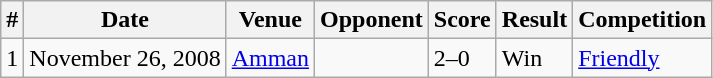<table class="wikitable">
<tr>
<th>#</th>
<th>Date</th>
<th>Venue</th>
<th>Opponent</th>
<th>Score</th>
<th>Result</th>
<th>Competition</th>
</tr>
<tr>
<td>1</td>
<td>November 26, 2008</td>
<td><a href='#'>Amman</a></td>
<td></td>
<td>2–0</td>
<td>Win</td>
<td><a href='#'>Friendly</a></td>
</tr>
</table>
